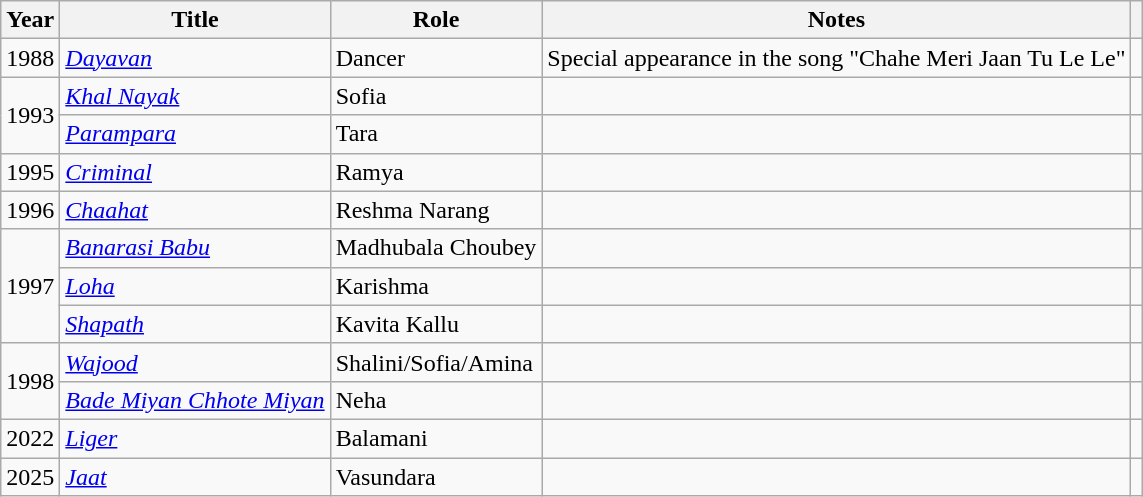<table class="wikitable sortable">
<tr>
<th scope="col">Year</th>
<th scope="col">Title</th>
<th scope="col">Role</th>
<th scope="col" class="unsortable">Notes</th>
<th scope="col" class="unsortable"></th>
</tr>
<tr>
<td>1988</td>
<td><em><a href='#'>Dayavan</a></em></td>
<td>Dancer</td>
<td>Special appearance in the song "Chahe Meri Jaan Tu Le Le"</td>
<td></td>
</tr>
<tr>
<td rowspan="2">1993</td>
<td><em><a href='#'>Khal Nayak</a></em></td>
<td>Sofia</td>
<td></td>
<td></td>
</tr>
<tr>
<td><em><a href='#'>Parampara</a></em></td>
<td>Tara</td>
<td></td>
<td></td>
</tr>
<tr>
<td>1995</td>
<td><em><a href='#'>Criminal</a></em></td>
<td>Ramya</td>
<td></td>
<td></td>
</tr>
<tr>
<td>1996</td>
<td><em><a href='#'>Chaahat</a></em></td>
<td>Reshma Narang</td>
<td></td>
<td></td>
</tr>
<tr>
<td rowspan="3">1997</td>
<td><em><a href='#'>Banarasi Babu</a></em></td>
<td>Madhubala Choubey</td>
<td></td>
<td></td>
</tr>
<tr>
<td><em><a href='#'>Loha</a></em></td>
<td>Karishma</td>
<td></td>
<td></td>
</tr>
<tr>
<td><em><a href='#'>Shapath</a></em></td>
<td>Kavita Kallu</td>
<td></td>
<td></td>
</tr>
<tr>
<td rowspan="2">1998</td>
<td><em><a href='#'>Wajood</a></em></td>
<td>Shalini/Sofia/Amina</td>
<td></td>
<td></td>
</tr>
<tr>
<td><em><a href='#'>Bade Miyan Chhote Miyan</a></em></td>
<td>Neha</td>
<td></td>
<td></td>
</tr>
<tr>
<td>2022</td>
<td><em><a href='#'>Liger</a></em></td>
<td>Balamani</td>
<td></td>
<td></td>
</tr>
<tr>
<td>2025</td>
<td><em><a href='#'>Jaat</a></em></td>
<td>Vasundara</td>
<td></td>
<td></td>
</tr>
</table>
